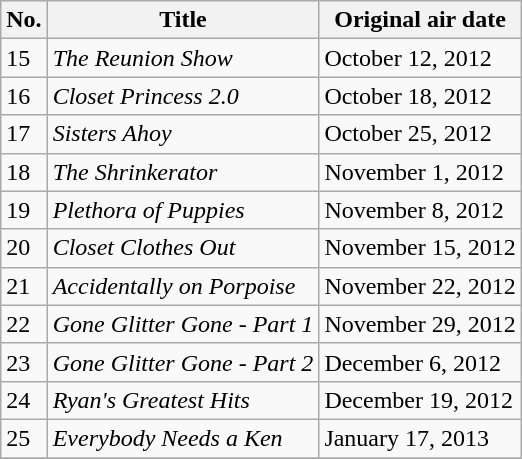<table class="wikitable">
<tr>
<th>No.</th>
<th>Title</th>
<th>Original air date</th>
</tr>
<tr>
<td>15</td>
<td><em>The Reunion Show</em></td>
<td>October 12, 2012</td>
</tr>
<tr>
<td>16</td>
<td><em>Closet Princess 2.0</em></td>
<td>October 18, 2012</td>
</tr>
<tr>
<td>17</td>
<td><em>Sisters Ahoy</em></td>
<td>October 25, 2012</td>
</tr>
<tr>
<td>18</td>
<td><em>The Shrinkerator</em></td>
<td>November 1, 2012</td>
</tr>
<tr>
<td>19</td>
<td><em>Plethora of Puppies</em></td>
<td>November 8, 2012</td>
</tr>
<tr>
<td>20</td>
<td><em>Closet Clothes Out</em></td>
<td>November 15, 2012</td>
</tr>
<tr>
<td>21</td>
<td><em>Accidentally on Porpoise</em></td>
<td>November 22, 2012</td>
</tr>
<tr>
<td>22</td>
<td><em>Gone Glitter Gone - Part 1</em></td>
<td>November 29, 2012</td>
</tr>
<tr>
<td>23</td>
<td><em>Gone Glitter Gone - Part 2</em></td>
<td>December 6, 2012</td>
</tr>
<tr>
<td>24</td>
<td><em>Ryan's Greatest Hits</em></td>
<td>December 19, 2012</td>
</tr>
<tr>
<td>25</td>
<td><em>Everybody Needs a Ken</em></td>
<td>January 17, 2013</td>
</tr>
<tr>
</tr>
</table>
